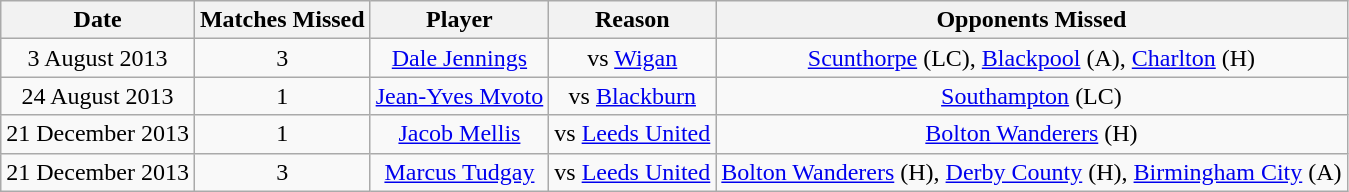<table class="wikitable" style="text-align: center">
<tr>
<th>Date</th>
<th>Matches Missed</th>
<th>Player</th>
<th>Reason</th>
<th>Opponents Missed</th>
</tr>
<tr>
<td>3 August 2013</td>
<td>3</td>
<td><a href='#'>Dale Jennings</a></td>
<td> vs <a href='#'>Wigan</a></td>
<td><a href='#'>Scunthorpe</a> (LC), <a href='#'>Blackpool</a> (A), <a href='#'>Charlton</a> (H)</td>
</tr>
<tr>
<td>24 August 2013</td>
<td>1</td>
<td><a href='#'>Jean-Yves Mvoto</a></td>
<td> vs <a href='#'>Blackburn</a></td>
<td><a href='#'>Southampton</a> (LC)</td>
</tr>
<tr>
<td>21 December 2013</td>
<td>1</td>
<td><a href='#'>Jacob Mellis</a></td>
<td> vs <a href='#'>Leeds United</a></td>
<td><a href='#'>Bolton Wanderers</a> (H)</td>
</tr>
<tr>
<td>21 December 2013</td>
<td>3</td>
<td><a href='#'>Marcus Tudgay</a></td>
<td> vs <a href='#'>Leeds United</a></td>
<td><a href='#'>Bolton Wanderers</a> (H), <a href='#'>Derby County</a> (H), <a href='#'>Birmingham City</a> (A)</td>
</tr>
</table>
